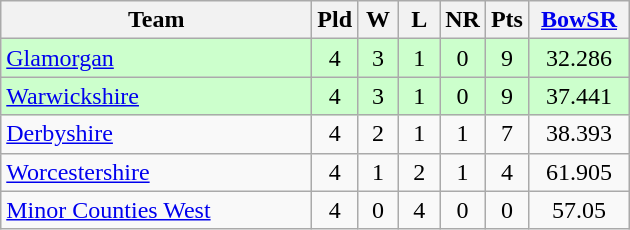<table class="wikitable" style="text-align: center;">
<tr>
<th width=200>Team</th>
<th width=20>Pld</th>
<th width=20>W</th>
<th width=20>L</th>
<th width=20>NR</th>
<th width=20>Pts</th>
<th width=60><a href='#'>BowSR</a></th>
</tr>
<tr bgcolor="#ccffcc">
<td align=left><a href='#'>Glamorgan</a></td>
<td>4</td>
<td>3</td>
<td>1</td>
<td>0</td>
<td>9</td>
<td>32.286</td>
</tr>
<tr bgcolor="#ccffcc">
<td align=left><a href='#'>Warwickshire</a></td>
<td>4</td>
<td>3</td>
<td>1</td>
<td>0</td>
<td>9</td>
<td>37.441</td>
</tr>
<tr>
<td align=left><a href='#'>Derbyshire</a></td>
<td>4</td>
<td>2</td>
<td>1</td>
<td>1</td>
<td>7</td>
<td>38.393</td>
</tr>
<tr>
<td align=left><a href='#'>Worcestershire</a></td>
<td>4</td>
<td>1</td>
<td>2</td>
<td>1</td>
<td>4</td>
<td>61.905</td>
</tr>
<tr>
<td align=left><a href='#'>Minor Counties West</a></td>
<td>4</td>
<td>0</td>
<td>4</td>
<td>0</td>
<td>0</td>
<td>57.05</td>
</tr>
</table>
